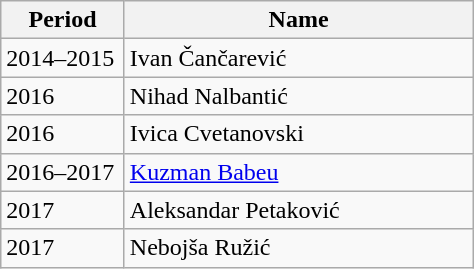<table class="wikitable">
<tr>
<th width="75">Period</th>
<th width="225">Name</th>
</tr>
<tr>
<td>2014–2015</td>
<td> Ivan Čančarević</td>
</tr>
<tr>
<td>2016</td>
<td> Nihad Nalbantić</td>
</tr>
<tr>
<td>2016</td>
<td> Ivica Cvetanovski</td>
</tr>
<tr>
<td>2016–2017</td>
<td> <a href='#'>Kuzman Babeu</a></td>
</tr>
<tr>
<td>2017</td>
<td> Aleksandar Petaković</td>
</tr>
<tr>
<td>2017</td>
<td> Nebojša Ružić</td>
</tr>
</table>
